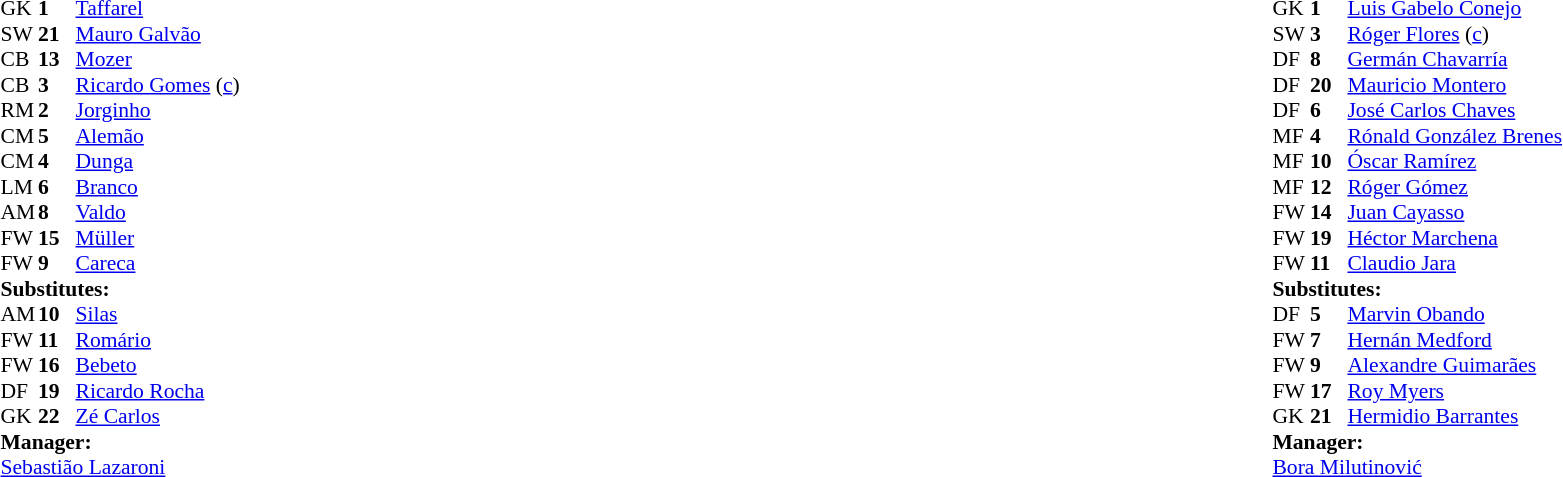<table width="100%">
<tr>
<td valign="top" width="50%"><br><table style="font-size: 90%" cellspacing="0" cellpadding="0">
<tr>
<th width="25"></th>
<th width="25"></th>
</tr>
<tr>
<td>GK</td>
<td><strong>1</strong></td>
<td><a href='#'>Taffarel</a></td>
</tr>
<tr>
<td>SW</td>
<td><strong>21</strong></td>
<td><a href='#'>Mauro Galvão</a></td>
</tr>
<tr>
<td>CB</td>
<td><strong>13</strong></td>
<td><a href='#'>Mozer</a></td>
<td></td>
</tr>
<tr>
<td>CB</td>
<td><strong>3</strong></td>
<td><a href='#'>Ricardo Gomes</a> (<a href='#'>c</a>)</td>
</tr>
<tr>
<td>RM</td>
<td><strong>2</strong></td>
<td><a href='#'>Jorginho</a></td>
<td></td>
</tr>
<tr>
<td>CM</td>
<td><strong>5</strong></td>
<td><a href='#'>Alemão</a></td>
</tr>
<tr>
<td>CM</td>
<td><strong>4</strong></td>
<td><a href='#'>Dunga</a></td>
</tr>
<tr>
<td>LM</td>
<td><strong>6</strong></td>
<td><a href='#'>Branco</a></td>
</tr>
<tr>
<td>AM</td>
<td><strong>8</strong></td>
<td><a href='#'>Valdo</a></td>
<td></td>
<td></td>
</tr>
<tr>
<td>FW</td>
<td><strong>15</strong></td>
<td><a href='#'>Müller</a></td>
</tr>
<tr>
<td>FW</td>
<td><strong>9</strong></td>
<td><a href='#'>Careca</a></td>
<td></td>
<td></td>
</tr>
<tr>
<td colspan=3><strong>Substitutes:</strong></td>
</tr>
<tr>
<td>AM</td>
<td><strong>10</strong></td>
<td><a href='#'>Silas</a></td>
<td></td>
<td></td>
</tr>
<tr>
<td>FW</td>
<td><strong>11</strong></td>
<td><a href='#'>Romário</a></td>
</tr>
<tr>
<td>FW</td>
<td><strong>16</strong></td>
<td><a href='#'>Bebeto</a></td>
<td></td>
<td></td>
</tr>
<tr>
<td>DF</td>
<td><strong>19</strong></td>
<td><a href='#'>Ricardo Rocha</a></td>
</tr>
<tr>
<td>GK</td>
<td><strong>22</strong></td>
<td><a href='#'>Zé Carlos</a></td>
</tr>
<tr>
<td colspan=3><strong>Manager:</strong></td>
</tr>
<tr>
<td colspan="4"><a href='#'>Sebastião Lazaroni</a></td>
</tr>
</table>
</td>
<td valign="top" width="50%"><br><table style="font-size: 90%" cellspacing="0" cellpadding="0" align=center>
<tr>
<th width="25"></th>
<th width="25"></th>
</tr>
<tr>
<td>GK</td>
<td><strong>1</strong></td>
<td><a href='#'>Luis Gabelo Conejo</a></td>
</tr>
<tr>
<td>SW</td>
<td><strong>3</strong></td>
<td><a href='#'>Róger Flores</a> (<a href='#'>c</a>)</td>
</tr>
<tr>
<td>DF</td>
<td><strong>8</strong></td>
<td><a href='#'>Germán Chavarría</a></td>
</tr>
<tr>
<td>DF</td>
<td><strong>20</strong></td>
<td><a href='#'>Mauricio Montero</a></td>
</tr>
<tr>
<td>DF</td>
<td><strong>6</strong></td>
<td><a href='#'>José Carlos Chaves</a></td>
</tr>
<tr>
<td>MF</td>
<td><strong>4</strong></td>
<td><a href='#'>Rónald González Brenes</a></td>
</tr>
<tr>
<td>MF</td>
<td><strong>10</strong></td>
<td><a href='#'>Óscar Ramírez</a></td>
</tr>
<tr>
<td>MF</td>
<td><strong>12</strong></td>
<td><a href='#'>Róger Gómez</a></td>
<td></td>
</tr>
<tr>
<td>FW</td>
<td><strong>14</strong></td>
<td><a href='#'>Juan Cayasso</a></td>
<td></td>
<td></td>
</tr>
<tr>
<td>FW</td>
<td><strong>19</strong></td>
<td><a href='#'>Héctor Marchena</a></td>
</tr>
<tr>
<td>FW</td>
<td><strong>11</strong></td>
<td><a href='#'>Claudio Jara</a></td>
<td></td>
<td></td>
</tr>
<tr>
<td colspan=3><strong>Substitutes:</strong></td>
</tr>
<tr>
<td>DF</td>
<td><strong>5</strong></td>
<td><a href='#'>Marvin Obando</a></td>
</tr>
<tr>
<td>FW</td>
<td><strong>7</strong></td>
<td><a href='#'>Hernán Medford</a></td>
</tr>
<tr>
<td>FW</td>
<td><strong>9</strong></td>
<td><a href='#'>Alexandre Guimarães</a></td>
<td></td>
<td></td>
</tr>
<tr>
<td>FW</td>
<td><strong>17</strong></td>
<td><a href='#'>Roy Myers</a></td>
<td></td>
<td></td>
</tr>
<tr>
<td>GK</td>
<td><strong>21</strong></td>
<td><a href='#'>Hermidio Barrantes</a></td>
</tr>
<tr>
<td colspan=3><strong>Manager:</strong></td>
</tr>
<tr>
<td colspan="4"> <a href='#'>Bora Milutinović</a></td>
</tr>
</table>
</td>
</tr>
</table>
